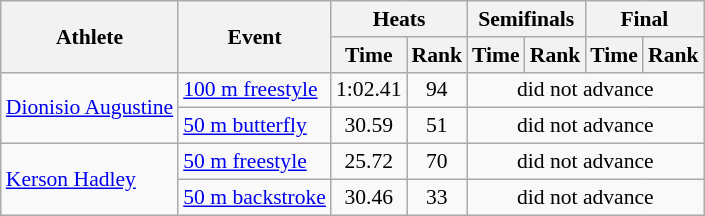<table class=wikitable style="font-size:90%">
<tr>
<th rowspan=2>Athlete</th>
<th rowspan=2>Event</th>
<th colspan=2>Heats</th>
<th colspan=2>Semifinals</th>
<th colspan=2>Final</th>
</tr>
<tr>
<th>Time</th>
<th>Rank</th>
<th>Time</th>
<th>Rank</th>
<th>Time</th>
<th>Rank</th>
</tr>
<tr>
<td rowspan=2><a href='#'>Dionisio Augustine</a></td>
<td><a href='#'>100 m freestyle</a></td>
<td align=center>1:02.41</td>
<td align=center>94</td>
<td align=center colspan=4>did not advance</td>
</tr>
<tr>
<td><a href='#'>50 m butterfly</a></td>
<td align=center>30.59</td>
<td align=center>51</td>
<td align=center colspan=4>did not advance</td>
</tr>
<tr>
<td rowspan=2><a href='#'>Kerson Hadley</a></td>
<td><a href='#'>50 m freestyle</a></td>
<td align=center>25.72</td>
<td align=center>70</td>
<td align=center colspan=4>did not advance</td>
</tr>
<tr>
<td><a href='#'>50 m backstroke</a></td>
<td align=center>30.46</td>
<td align=center>33</td>
<td align=center colspan=4>did not advance</td>
</tr>
</table>
